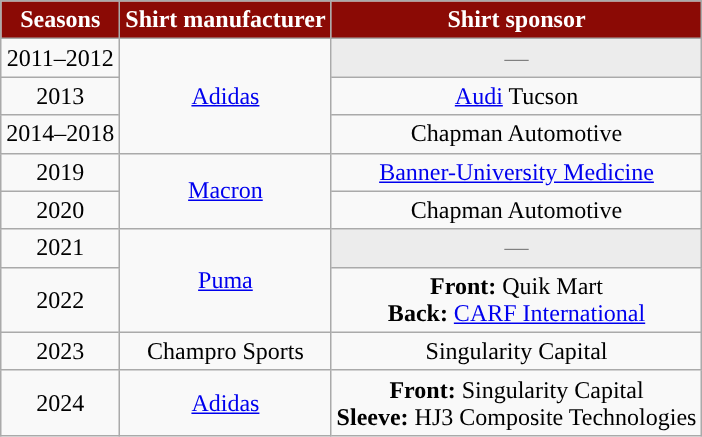<table class="wikitable" style="text-align:center">
<tr>
<th style="color:#FFF; background:#8B0A05">Seasons</th>
<th style="color:#FFF; background:#8B0A05">Shirt manufacturer</th>
<th style="color:#FFF; background:#8B0A05">Shirt sponsor</th>
</tr>
<tr>
<td>2011–2012</td>
<td rowspan="3"><a href='#'>Adidas</a></td>
<td style="background:#ececec; color:gray">—</td>
</tr>
<tr>
<td>2013</td>
<td><a href='#'>Audi</a> Tucson</td>
</tr>
<tr>
<td>2014–2018</td>
<td>Chapman Automotive</td>
</tr>
<tr>
<td>2019</td>
<td rowspan="2"><a href='#'>Macron</a></td>
<td><a href='#'>Banner-University Medicine</a></td>
</tr>
<tr>
<td>2020</td>
<td>Chapman Automotive</td>
</tr>
<tr>
<td>2021</td>
<td rowspan="2"><a href='#'>Puma</a></td>
<td style="background:#ececec; color:gray">—</td>
</tr>
<tr>
<td>2022</td>
<td><strong>Front:</strong> Quik Mart<br><strong>Back:</strong> <a href='#'>CARF International</a></td>
</tr>
<tr>
<td>2023</td>
<td>Champro Sports</td>
<td>Singularity Capital</td>
</tr>
<tr>
<td>2024</td>
<td><a href='#'>Adidas</a></td>
<td><strong>Front:</strong> Singularity Capital<br><strong>Sleeve:</strong> HJ3 Composite Technologies</td>
</tr>
</table>
